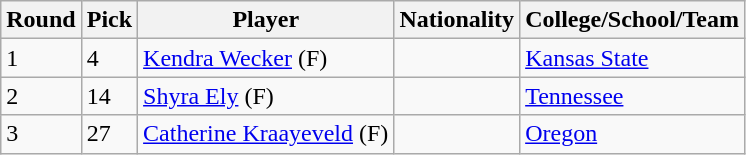<table class="wikitable">
<tr>
<th>Round</th>
<th>Pick</th>
<th>Player</th>
<th>Nationality</th>
<th>College/School/Team</th>
</tr>
<tr>
<td>1</td>
<td>4</td>
<td><a href='#'>Kendra Wecker</a> (F)</td>
<td></td>
<td><a href='#'>Kansas State</a></td>
</tr>
<tr>
<td>2</td>
<td>14</td>
<td><a href='#'>Shyra Ely</a> (F)</td>
<td></td>
<td><a href='#'>Tennessee</a></td>
</tr>
<tr>
<td>3</td>
<td>27</td>
<td><a href='#'>Catherine Kraayeveld</a> (F)</td>
<td></td>
<td><a href='#'>Oregon</a></td>
</tr>
</table>
